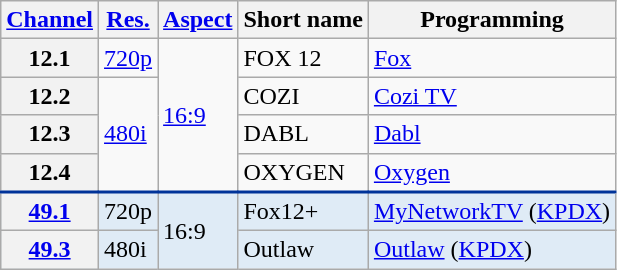<table class="wikitable">
<tr>
<th scope = "col"><a href='#'>Channel</a></th>
<th scope = "col"><a href='#'>Res.</a></th>
<th scope = "col"><a href='#'>Aspect</a></th>
<th scope = "col">Short name</th>
<th scope = "col">Programming</th>
</tr>
<tr>
<th scope = "row">12.1</th>
<td><a href='#'>720p</a></td>
<td rowspan=4><a href='#'>16:9</a></td>
<td>FOX 12</td>
<td><a href='#'>Fox</a></td>
</tr>
<tr>
<th scope = "row">12.2</th>
<td rowspan=3><a href='#'>480i</a></td>
<td>COZI</td>
<td><a href='#'>Cozi TV</a></td>
</tr>
<tr>
<th scope = "row">12.3</th>
<td>DABL</td>
<td><a href='#'>Dabl</a></td>
</tr>
<tr>
<th scope = "row">12.4</th>
<td>OXYGEN</td>
<td><a href='#'>Oxygen</a></td>
</tr>
<tr style="background-color:#DFEBF6; border-top: 2px solid #003399;">
<th scope = "row"><a href='#'>49.1</a></th>
<td>720p</td>
<td rowspan=2>16:9</td>
<td>Fox12+</td>
<td><a href='#'>MyNetworkTV</a> (<a href='#'>KPDX</a>)</td>
</tr>
<tr style="background-color:#DFEBF6;">
<th scope = "row"><a href='#'>49.3</a></th>
<td>480i</td>
<td>Outlaw</td>
<td><a href='#'>Outlaw</a> (<a href='#'>KPDX</a>)</td>
</tr>
</table>
